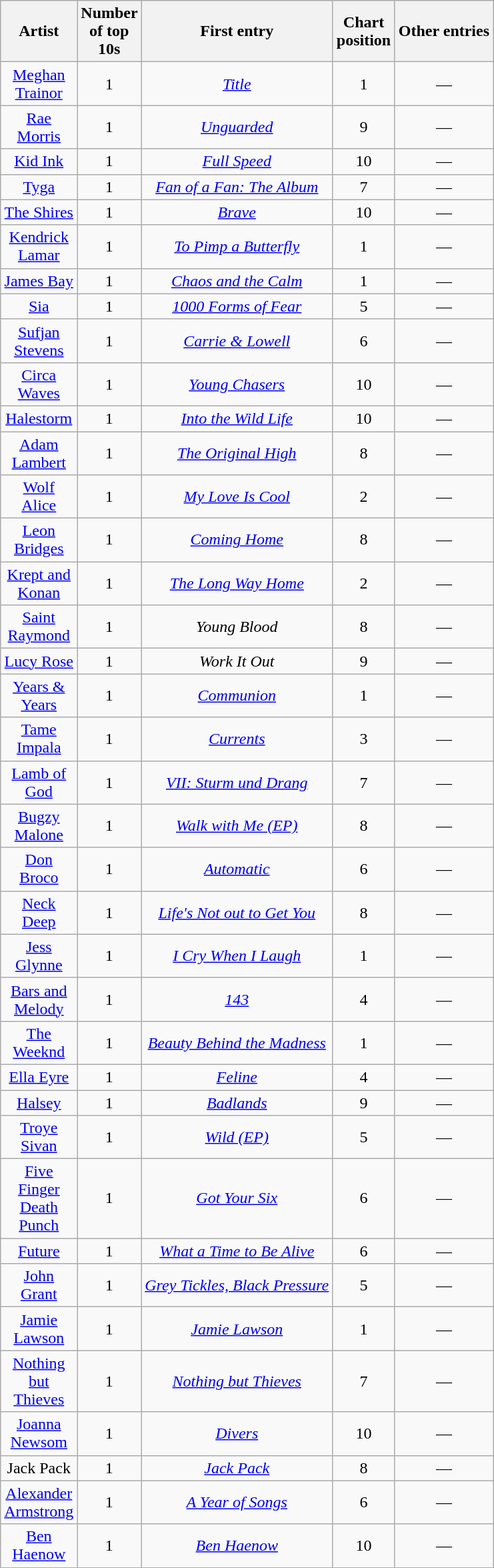<table class="wikitable sortable mw-collapsible mw-collapsed" style="text-align: center;">
<tr>
<th scope="col" style="width:55px;">Artist</th>
<th scope="col" style="width:55px;" data-sort-type="number">Number of top 10s</th>
<th scope="col" style="text-align:center;">First entry</th>
<th scope="col" style="width:55px;" data-sort-type="number">Chart position</th>
<th scope="col" style="text-align:center;">Other entries</th>
</tr>
<tr>
<td><a href='#'>Meghan Trainor</a></td>
<td>1</td>
<td><em><a href='#'>Title</a></em></td>
<td>1</td>
<td>—</td>
</tr>
<tr>
<td><a href='#'>Rae Morris</a></td>
<td>1</td>
<td><em><a href='#'>Unguarded</a></em></td>
<td>9</td>
<td>—</td>
</tr>
<tr>
<td><a href='#'>Kid Ink</a></td>
<td>1</td>
<td><em><a href='#'>Full Speed</a></em></td>
<td>10</td>
<td>—</td>
</tr>
<tr>
<td><a href='#'>Tyga</a></td>
<td>1</td>
<td><em><a href='#'>Fan of a Fan: The Album</a></em></td>
<td>7</td>
<td>—</td>
</tr>
<tr>
<td><a href='#'>The Shires</a></td>
<td>1</td>
<td><em><a href='#'>Brave</a></em></td>
<td>10</td>
<td>—</td>
</tr>
<tr>
<td><a href='#'>Kendrick Lamar</a></td>
<td>1</td>
<td><em><a href='#'>To Pimp a Butterfly</a></em></td>
<td>1</td>
<td>—</td>
</tr>
<tr>
<td><a href='#'>James Bay</a></td>
<td>1</td>
<td><em><a href='#'>Chaos and the Calm</a></em></td>
<td>1</td>
<td>—</td>
</tr>
<tr>
<td><a href='#'>Sia</a></td>
<td>1</td>
<td><em><a href='#'>1000 Forms of Fear</a></em></td>
<td>5</td>
<td>—</td>
</tr>
<tr>
<td><a href='#'>Sufjan Stevens</a></td>
<td>1</td>
<td><em><a href='#'>Carrie & Lowell</a></em></td>
<td>6</td>
<td>—</td>
</tr>
<tr>
<td><a href='#'>Circa Waves</a></td>
<td>1</td>
<td><em><a href='#'>Young Chasers</a></em></td>
<td>10</td>
<td>—</td>
</tr>
<tr>
<td><a href='#'>Halestorm</a></td>
<td>1</td>
<td><em><a href='#'>Into the Wild Life</a></em></td>
<td>10</td>
<td>—</td>
</tr>
<tr>
<td><a href='#'>Adam Lambert</a></td>
<td>1</td>
<td><em><a href='#'>The Original High</a></em></td>
<td>8</td>
<td>—</td>
</tr>
<tr>
<td><a href='#'>Wolf Alice</a></td>
<td>1</td>
<td><em><a href='#'>My Love Is Cool</a></em></td>
<td>2</td>
<td>—</td>
</tr>
<tr>
<td><a href='#'>Leon Bridges</a></td>
<td>1</td>
<td><em><a href='#'>Coming Home</a></em></td>
<td>8</td>
<td>—</td>
</tr>
<tr>
<td><a href='#'>Krept and Konan</a></td>
<td>1</td>
<td><em><a href='#'>The Long Way Home</a></em></td>
<td>2</td>
<td>—</td>
</tr>
<tr>
<td><a href='#'>Saint Raymond</a></td>
<td>1</td>
<td><em>Young Blood</em></td>
<td>8</td>
<td>—</td>
</tr>
<tr>
<td><a href='#'>Lucy Rose</a></td>
<td>1</td>
<td><em>Work It Out</em></td>
<td>9</td>
<td>—</td>
</tr>
<tr>
<td><a href='#'>Years & Years</a></td>
<td>1</td>
<td><em><a href='#'>Communion</a></em></td>
<td>1</td>
<td>—</td>
</tr>
<tr>
<td><a href='#'>Tame Impala</a></td>
<td>1</td>
<td><em><a href='#'>Currents</a></em></td>
<td>3</td>
<td>—</td>
</tr>
<tr>
<td><a href='#'>Lamb of God</a></td>
<td>1</td>
<td><em><a href='#'>VII: Sturm und Drang</a></em></td>
<td>7</td>
<td>—</td>
</tr>
<tr>
<td><a href='#'>Bugzy Malone</a></td>
<td>1</td>
<td><em><a href='#'>Walk with Me (EP)</a></em></td>
<td>8</td>
<td>—</td>
</tr>
<tr>
<td><a href='#'>Don Broco</a></td>
<td>1</td>
<td><em><a href='#'>Automatic</a></em></td>
<td>6</td>
<td>—</td>
</tr>
<tr>
<td><a href='#'>Neck Deep</a></td>
<td>1</td>
<td><em><a href='#'>Life's Not out to Get You</a></em></td>
<td>8</td>
<td>—</td>
</tr>
<tr>
<td><a href='#'>Jess Glynne</a></td>
<td>1</td>
<td><em><a href='#'>I Cry When I Laugh</a></em></td>
<td>1</td>
<td>—</td>
</tr>
<tr>
<td><a href='#'>Bars and Melody</a></td>
<td>1</td>
<td><em><a href='#'>143</a></em></td>
<td>4</td>
<td>—</td>
</tr>
<tr>
<td><a href='#'>The Weeknd</a></td>
<td>1</td>
<td><em><a href='#'>Beauty Behind the Madness</a></em></td>
<td>1</td>
<td>—</td>
</tr>
<tr>
<td><a href='#'>Ella Eyre</a></td>
<td>1</td>
<td><em><a href='#'>Feline</a></em></td>
<td>4</td>
<td>—</td>
</tr>
<tr>
<td><a href='#'>Halsey</a></td>
<td>1</td>
<td><em><a href='#'>Badlands</a></em></td>
<td>9</td>
<td>—</td>
</tr>
<tr>
<td><a href='#'>Troye Sivan</a></td>
<td>1</td>
<td><em><a href='#'>Wild (EP)</a></em></td>
<td>5</td>
<td>—</td>
</tr>
<tr>
<td><a href='#'>Five Finger Death Punch</a></td>
<td>1</td>
<td><em><a href='#'>Got Your Six</a></em></td>
<td>6</td>
<td>—</td>
</tr>
<tr>
<td><a href='#'>Future</a></td>
<td>1</td>
<td><em><a href='#'>What a Time to Be Alive</a></em></td>
<td>6</td>
<td>—</td>
</tr>
<tr>
<td><a href='#'>John Grant</a></td>
<td>1</td>
<td><em><a href='#'>Grey Tickles, Black Pressure</a></em></td>
<td>5</td>
<td>—</td>
</tr>
<tr>
<td><a href='#'>Jamie Lawson</a></td>
<td>1</td>
<td><em><a href='#'>Jamie Lawson</a></em></td>
<td>1</td>
<td>—</td>
</tr>
<tr>
<td><a href='#'>Nothing but Thieves</a></td>
<td>1</td>
<td><em><a href='#'>Nothing but Thieves</a></em></td>
<td>7</td>
<td>—</td>
</tr>
<tr>
<td><a href='#'>Joanna Newsom</a></td>
<td>1</td>
<td><em><a href='#'>Divers</a></em></td>
<td>10</td>
<td>—</td>
</tr>
<tr>
<td>Jack Pack</td>
<td>1</td>
<td><em><a href='#'>Jack Pack</a></em></td>
<td>8</td>
<td>—</td>
</tr>
<tr>
<td><a href='#'>Alexander Armstrong</a></td>
<td>1</td>
<td><em><a href='#'>A Year of Songs</a></em></td>
<td>6</td>
<td>—</td>
</tr>
<tr>
<td><a href='#'>Ben Haenow</a></td>
<td>1</td>
<td><em><a href='#'>Ben Haenow</a></em></td>
<td>10</td>
<td>—</td>
</tr>
</table>
